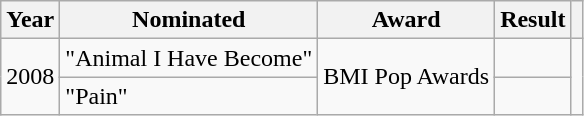<table class="wikitable">
<tr>
<th>Year</th>
<th>Nominated</th>
<th>Award</th>
<th>Result</th>
<th></th>
</tr>
<tr>
<td rowspan="2">2008</td>
<td>"Animal I Have Become"</td>
<td rowspan="2">BMI Pop Awards</td>
<td></td>
<td style="text-align:center;" rowspan="2"></td>
</tr>
<tr>
<td>"Pain"</td>
<td></td>
</tr>
</table>
